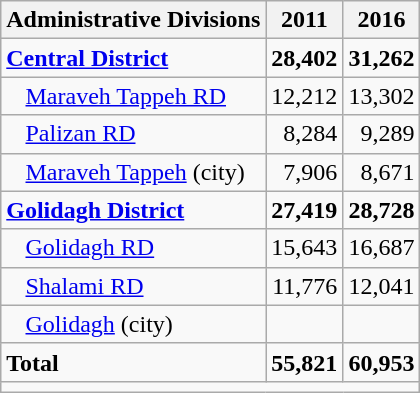<table class="wikitable">
<tr>
<th>Administrative Divisions</th>
<th>2011</th>
<th>2016</th>
</tr>
<tr>
<td><strong><a href='#'>Central District</a></strong></td>
<td style="text-align: right;"><strong>28,402</strong></td>
<td style="text-align: right;"><strong>31,262</strong></td>
</tr>
<tr>
<td style="padding-left: 1em;"><a href='#'>Maraveh Tappeh RD</a></td>
<td style="text-align: right;">12,212</td>
<td style="text-align: right;">13,302</td>
</tr>
<tr>
<td style="padding-left: 1em;"><a href='#'>Palizan RD</a></td>
<td style="text-align: right;">8,284</td>
<td style="text-align: right;">9,289</td>
</tr>
<tr>
<td style="padding-left: 1em;"><a href='#'>Maraveh Tappeh</a> (city)</td>
<td style="text-align: right;">7,906</td>
<td style="text-align: right;">8,671</td>
</tr>
<tr>
<td><strong><a href='#'>Golidagh District</a></strong></td>
<td style="text-align: right;"><strong>27,419</strong></td>
<td style="text-align: right;"><strong>28,728</strong></td>
</tr>
<tr>
<td style="padding-left: 1em;"><a href='#'>Golidagh RD</a></td>
<td style="text-align: right;">15,643</td>
<td style="text-align: right;">16,687</td>
</tr>
<tr>
<td style="padding-left: 1em;"><a href='#'>Shalami RD</a></td>
<td style="text-align: right;">11,776</td>
<td style="text-align: right;">12,041</td>
</tr>
<tr>
<td style="padding-left: 1em;"><a href='#'>Golidagh</a> (city)</td>
<td style="text-align: right;"></td>
<td style="text-align: right;"></td>
</tr>
<tr>
<td><strong>Total</strong></td>
<td style="text-align: right;"><strong>55,821</strong></td>
<td style="text-align: right;"><strong>60,953</strong></td>
</tr>
<tr>
<td colspan=3></td>
</tr>
</table>
